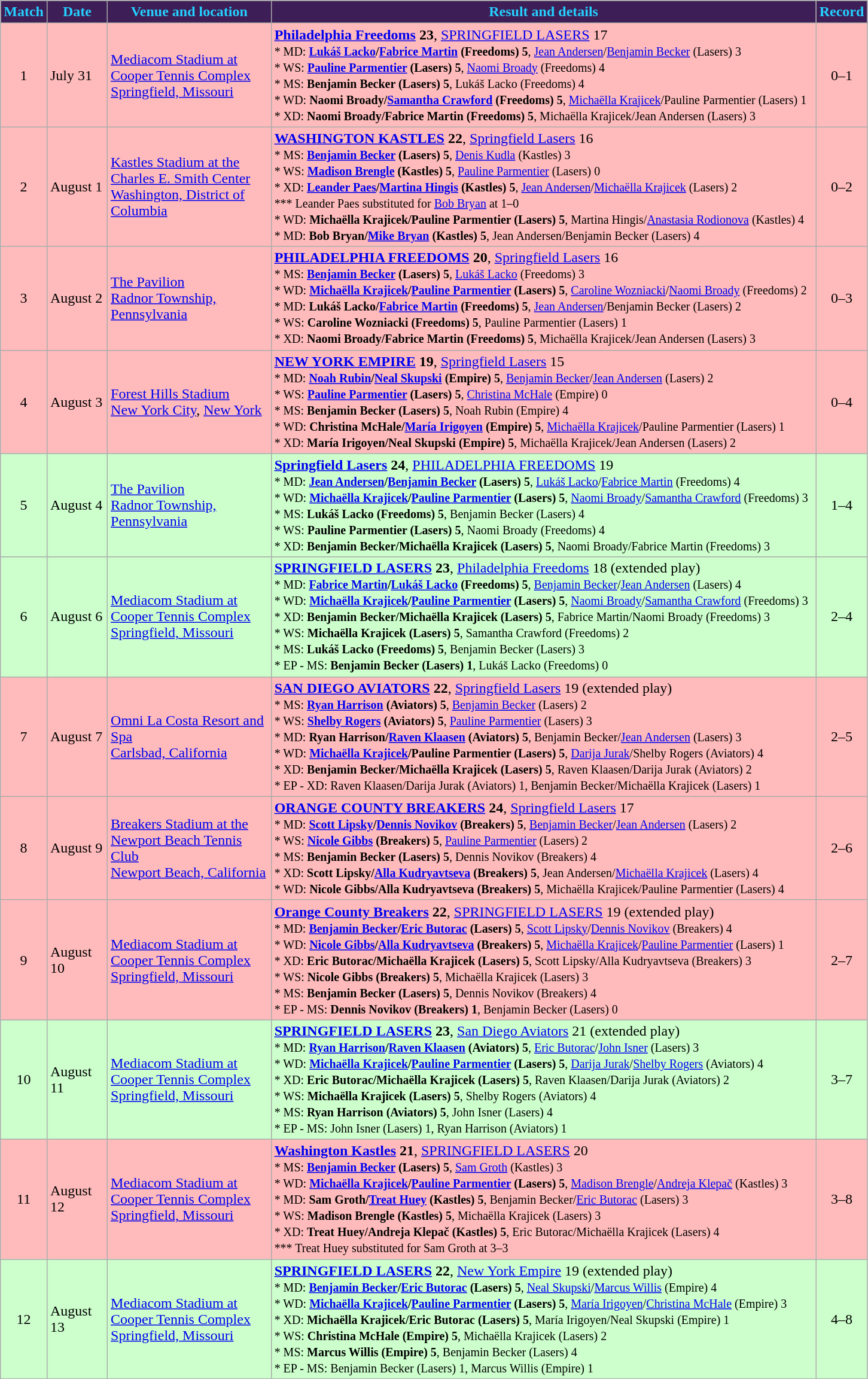<table class="wikitable" style="text-align:left">
<tr>
<th style="background:#3d1e56; color:#25d0ff" width="25px">Match</th>
<th style="background:#3d1e56; color:#25d0ff" width="60px">Date</th>
<th style="background:#3d1e56; color:#25d0ff" width="175px">Venue and location</th>
<th style="background:#3d1e56; color:#25d0ff" width="600px">Result and details</th>
<th style="background:#3d1e56; color:#25d0ff" width="25px">Record</th>
</tr>
<tr bgcolor="ffbbbb">
<td style="text-align:center">1</td>
<td>July 31</td>
<td><a href='#'>Mediacom Stadium at Cooper Tennis Complex</a><br><a href='#'>Springfield, Missouri</a></td>
<td><strong><a href='#'>Philadelphia Freedoms</a> 23</strong>, <a href='#'>SPRINGFIELD LASERS</a> 17<br><small>* MD: <strong><a href='#'>Lukáš Lacko</a>/<a href='#'>Fabrice Martin</a> (Freedoms) 5</strong>, <a href='#'>Jean Andersen</a>/<a href='#'>Benjamin Becker</a> (Lasers) 3<br>* WS: <strong><a href='#'>Pauline Parmentier</a> (Lasers) 5</strong>, <a href='#'>Naomi Broady</a> (Freedoms) 4<br>* MS: <strong>Benjamin Becker (Lasers) 5</strong>, Lukáš Lacko (Freedoms) 4<br>* WD: <strong>Naomi Broady/<a href='#'>Samantha Crawford</a> (Freedoms) 5</strong>, <a href='#'>Michaëlla Krajicek</a>/Pauline Parmentier (Lasers) 1<br>* XD: <strong>Naomi Broady/Fabrice Martin (Freedoms) 5</strong>, Michaëlla Krajicek/Jean Andersen (Lasers) 3</small></td>
<td style="text-align:center">0–1</td>
</tr>
<tr bgcolor="ffbbbb">
<td style="text-align:center">2</td>
<td>August 1</td>
<td><a href='#'>Kastles Stadium at the Charles E. Smith Center</a><br><a href='#'>Washington, District of Columbia</a></td>
<td><strong><a href='#'>WASHINGTON KASTLES</a> 22</strong>, <a href='#'>Springfield Lasers</a> 16<br><small>* MS: <strong><a href='#'>Benjamin Becker</a> (Lasers) 5</strong>, <a href='#'>Denis Kudla</a> (Kastles) 3<br>* WS: <strong><a href='#'>Madison Brengle</a> (Kastles) 5</strong>, <a href='#'>Pauline Parmentier</a> (Lasers) 0<br>* XD: <strong><a href='#'>Leander Paes</a>/<a href='#'>Martina Hingis</a> (Kastles) 5</strong>, <a href='#'>Jean Andersen</a>/<a href='#'>Michaëlla Krajicek</a> (Lasers) 2<br>*** Leander Paes substituted for <a href='#'>Bob Bryan</a> at 1–0<br>* WD: <strong>Michaëlla Krajicek/Pauline Parmentier (Lasers) 5</strong>, Martina Hingis/<a href='#'>Anastasia Rodionova</a> (Kastles) 4<br>* MD: <strong>Bob Bryan/<a href='#'>Mike Bryan</a> (Kastles) 5</strong>, Jean Andersen/Benjamin Becker (Lasers) 4</small></td>
<td style="text-align:center">0–2</td>
</tr>
<tr bgcolor="ffbbbb">
<td style="text-align:center">3</td>
<td>August 2</td>
<td><a href='#'>The Pavilion</a><br><a href='#'>Radnor Township, Pennsylvania</a></td>
<td><strong><a href='#'>PHILADELPHIA FREEDOMS</a> 20</strong>, <a href='#'>Springfield Lasers</a> 16<br><small>* MS: <strong><a href='#'>Benjamin Becker</a> (Lasers) 5</strong>, <a href='#'>Lukáš Lacko</a> (Freedoms) 3<br>* WD: <strong><a href='#'>Michaëlla Krajicek</a>/<a href='#'>Pauline Parmentier</a> (Lasers) 5</strong>, <a href='#'>Caroline Wozniacki</a>/<a href='#'>Naomi Broady</a> (Freedoms) 2<br>* MD: <strong>Lukáš Lacko/<a href='#'>Fabrice Martin</a> (Freedoms) 5</strong>, <a href='#'>Jean Andersen</a>/Benjamin Becker (Lasers) 2<br>* WS: <strong>Caroline Wozniacki (Freedoms) 5</strong>, Pauline Parmentier (Lasers) 1<br>* XD: <strong>Naomi Broady/Fabrice Martin (Freedoms) 5</strong>, Michaëlla Krajicek/Jean Andersen (Lasers) 3</small></td>
<td style="text-align:center">0–3</td>
</tr>
<tr bgcolor="ffbbbb">
<td style="text-align:center">4</td>
<td>August 3</td>
<td><a href='#'>Forest Hills Stadium</a><br><a href='#'>New York City</a>, <a href='#'>New York</a></td>
<td><strong><a href='#'>NEW YORK EMPIRE</a> 19</strong>, <a href='#'>Springfield Lasers</a> 15<br><small>* MD: <strong><a href='#'>Noah Rubin</a>/<a href='#'>Neal Skupski</a> (Empire) 5</strong>, <a href='#'>Benjamin Becker</a>/<a href='#'>Jean Andersen</a> (Lasers) 2<br>* WS: <strong><a href='#'>Pauline Parmentier</a> (Lasers) 5</strong>, <a href='#'>Christina McHale</a> (Empire) 0<br>* MS: <strong>Benjamin Becker (Lasers) 5</strong>, Noah Rubin (Empire) 4<br>* WD: <strong>Christina McHale/<a href='#'>María Irigoyen</a> (Empire) 5</strong>, <a href='#'>Michaëlla Krajicek</a>/Pauline Parmentier (Lasers) 1<br>* XD: <strong>María Irigoyen/Neal Skupski (Empire) 5</strong>, Michaëlla Krajicek/Jean Andersen (Lasers) 2</small></td>
<td style="text-align:center">0–4</td>
</tr>
<tr bgcolor="ccffcc">
<td style="text-align:center">5</td>
<td>August 4</td>
<td><a href='#'>The Pavilion</a><br><a href='#'>Radnor Township, Pennsylvania</a></td>
<td><strong><a href='#'>Springfield Lasers</a> 24</strong>, <a href='#'>PHILADELPHIA FREEDOMS</a> 19<br><small>* MD: <strong><a href='#'>Jean Andersen</a>/<a href='#'>Benjamin Becker</a> (Lasers) 5</strong>, <a href='#'>Lukáš Lacko</a>/<a href='#'>Fabrice Martin</a> (Freedoms) 4<br>* WD: <strong><a href='#'>Michaëlla Krajicek</a>/<a href='#'>Pauline Parmentier</a> (Lasers) 5</strong>, <a href='#'>Naomi Broady</a>/<a href='#'>Samantha Crawford</a> (Freedoms) 3<br>* MS: <strong>Lukáš Lacko (Freedoms) 5</strong>, Benjamin Becker (Lasers) 4<br>* WS: <strong>Pauline Parmentier (Lasers) 5</strong>, Naomi Broady (Freedoms) 4<br>* XD: <strong>Benjamin Becker/Michaëlla Krajicek (Lasers) 5</strong>, Naomi Broady/Fabrice Martin (Freedoms) 3</small></td>
<td style="text-align:center">1–4</td>
</tr>
<tr bgcolor="ccffcc">
<td style="text-align:center">6</td>
<td>August 6</td>
<td><a href='#'>Mediacom Stadium at Cooper Tennis Complex</a><br><a href='#'>Springfield, Missouri</a></td>
<td><strong><a href='#'>SPRINGFIELD LASERS</a> 23</strong>, <a href='#'>Philadelphia Freedoms</a> 18 (extended play)<br><small>* MD: <strong><a href='#'>Fabrice Martin</a>/<a href='#'>Lukáš Lacko</a> (Freedoms) 5</strong>, <a href='#'>Benjamin Becker</a>/<a href='#'>Jean Andersen</a> (Lasers) 4<br>* WD: <strong><a href='#'>Michaëlla Krajicek</a>/<a href='#'>Pauline Parmentier</a> (Lasers) 5</strong>, <a href='#'>Naomi Broady</a>/<a href='#'>Samantha Crawford</a> (Freedoms) 3<br>* XD: <strong>Benjamin Becker/Michaëlla Krajicek (Lasers) 5</strong>, Fabrice Martin/Naomi Broady (Freedoms) 3<br>* WS: <strong>Michaëlla Krajicek (Lasers) 5</strong>, Samantha Crawford (Freedoms) 2<br>* MS: <strong>Lukáš Lacko (Freedoms) 5</strong>, Benjamin Becker (Lasers) 3<br>* EP - MS: <strong>Benjamin Becker (Lasers) 1</strong>, Lukáš Lacko (Freedoms) 0</small></td>
<td style="text-align:center">2–4</td>
</tr>
<tr bgcolor="ffbbbb">
<td style="text-align:center">7</td>
<td>August 7</td>
<td><a href='#'>Omni La Costa Resort and Spa</a><br><a href='#'>Carlsbad, California</a></td>
<td><strong><a href='#'>SAN DIEGO AVIATORS</a> 22</strong>, <a href='#'>Springfield Lasers</a> 19 (extended play)<br><small>* MS: <strong><a href='#'>Ryan Harrison</a> (Aviators) 5</strong>, <a href='#'>Benjamin Becker</a> (Lasers) 2<br>* WS: <strong><a href='#'>Shelby Rogers</a> (Aviators) 5</strong>, <a href='#'>Pauline Parmentier</a> (Lasers) 3<br>* MD: <strong>Ryan Harrison/<a href='#'>Raven Klaasen</a> (Aviators) 5</strong>, Benjamin Becker/<a href='#'>Jean Andersen</a> (Lasers) 3<br>* WD: <strong><a href='#'>Michaëlla Krajicek</a>/Pauline Parmentier (Lasers) 5</strong>, <a href='#'>Darija Jurak</a>/Shelby Rogers (Aviators) 4<br>* XD: <strong>Benjamin Becker/Michaëlla Krajicek (Lasers) 5</strong>, Raven Klaasen/Darija Jurak (Aviators) 2<br>* EP - XD: Raven Klaasen/Darija Jurak (Aviators) 1, Benjamin Becker/Michaëlla Krajicek (Lasers) 1</small></td>
<td style="text-align:center">2–5</td>
</tr>
<tr bgcolor="ffbbbb">
<td style="text-align:center">8</td>
<td>August 9</td>
<td><a href='#'>Breakers Stadium at the Newport Beach Tennis Club</a><br><a href='#'>Newport Beach, California</a></td>
<td><strong><a href='#'>ORANGE COUNTY BREAKERS</a> 24</strong>, <a href='#'>Springfield Lasers</a> 17<br><small>* MD: <strong><a href='#'>Scott Lipsky</a>/<a href='#'>Dennis Novikov</a> (Breakers) 5</strong>, <a href='#'>Benjamin Becker</a>/<a href='#'>Jean Andersen</a> (Lasers) 2<br>* WS: <strong><a href='#'>Nicole Gibbs</a> (Breakers) 5</strong>, <a href='#'>Pauline Parmentier</a> (Lasers) 2<br>* MS: <strong>Benjamin Becker (Lasers) 5</strong>, Dennis Novikov (Breakers) 4<br>* XD: <strong>Scott Lipsky/<a href='#'>Alla Kudryavtseva</a> (Breakers) 5</strong>, Jean Andersen/<a href='#'>Michaëlla Krajicek</a> (Lasers) 4<br>* WD: <strong>Nicole Gibbs/Alla Kudryavtseva (Breakers) 5</strong>, Michaëlla Krajicek/Pauline Parmentier (Lasers) 4</small></td>
<td style="text-align:center">2–6</td>
</tr>
<tr bgcolor="ffbbbb">
<td style="text-align:center">9</td>
<td>August 10</td>
<td><a href='#'>Mediacom Stadium at Cooper Tennis Complex</a><br><a href='#'>Springfield, Missouri</a></td>
<td><strong><a href='#'>Orange County Breakers</a> 22</strong>, <a href='#'>SPRINGFIELD LASERS</a> 19 (extended play)<br><small>* MD: <strong><a href='#'>Benjamin Becker</a>/<a href='#'>Eric Butorac</a> (Lasers) 5</strong>, <a href='#'>Scott Lipsky</a>/<a href='#'>Dennis Novikov</a> (Breakers) 4<br>* WD: <strong><a href='#'>Nicole Gibbs</a>/<a href='#'>Alla Kudryavtseva</a> (Breakers) 5</strong>, <a href='#'>Michaëlla Krajicek</a>/<a href='#'>Pauline Parmentier</a> (Lasers) 1<br>* XD: <strong>Eric Butorac/Michaëlla Krajicek (Lasers) 5</strong>, Scott Lipsky/Alla Kudryavtseva (Breakers) 3<br>* WS: <strong>Nicole Gibbs (Breakers) 5</strong>, Michaëlla Krajicek (Lasers) 3<br>* MS: <strong>Benjamin Becker (Lasers) 5</strong>, Dennis Novikov (Breakers) 4<br>* EP - MS: <strong>Dennis Novikov (Breakers) 1</strong>, Benjamin Becker (Lasers) 0</small></td>
<td style="text-align:center">2–7</td>
</tr>
<tr bgcolor="ccffcc">
<td style="text-align:center">10</td>
<td>August 11</td>
<td><a href='#'>Mediacom Stadium at Cooper Tennis Complex</a><br><a href='#'>Springfield, Missouri</a></td>
<td><strong><a href='#'>SPRINGFIELD LASERS</a> 23</strong>, <a href='#'>San Diego Aviators</a> 21 (extended play)<br><small>* MD: <strong><a href='#'>Ryan Harrison</a>/<a href='#'>Raven Klaasen</a> (Aviators) 5</strong>, <a href='#'>Eric Butorac</a>/<a href='#'>John Isner</a> (Lasers) 3<br>* WD: <strong><a href='#'>Michaëlla Krajicek</a>/<a href='#'>Pauline Parmentier</a> (Lasers) 5</strong>, <a href='#'>Darija Jurak</a>/<a href='#'>Shelby Rogers</a> (Aviators) 4<br>* XD: <strong>Eric Butorac/Michaëlla Krajicek (Lasers) 5</strong>, Raven Klaasen/Darija Jurak (Aviators) 2<br>* WS: <strong>Michaëlla Krajicek (Lasers) 5</strong>, Shelby Rogers (Aviators) 4<br>* MS: <strong>Ryan Harrison (Aviators) 5</strong>, John Isner (Lasers) 4<br>* EP - MS: John Isner (Lasers) 1, Ryan Harrison (Aviators) 1</small></td>
<td style="text-align:center">3–7</td>
</tr>
<tr bgcolor="ffbbbb">
<td style="text-align:center">11</td>
<td>August 12</td>
<td><a href='#'>Mediacom Stadium at Cooper Tennis Complex</a><br><a href='#'>Springfield, Missouri</a></td>
<td><strong><a href='#'>Washington Kastles</a> 21</strong>, <a href='#'>SPRINGFIELD LASERS</a> 20<br><small>* MS: <strong><a href='#'>Benjamin Becker</a> (Lasers) 5</strong>, <a href='#'>Sam Groth</a> (Kastles) 3<br>* WD: <strong><a href='#'>Michaëlla Krajicek</a>/<a href='#'>Pauline Parmentier</a> (Lasers) 5</strong>, <a href='#'>Madison Brengle</a>/<a href='#'>Andreja Klepač</a> (Kastles) 3<br>* MD: <strong>Sam Groth/<a href='#'>Treat Huey</a> (Kastles) 5</strong>, Benjamin Becker/<a href='#'>Eric Butorac</a> (Lasers) 3<br>* WS: <strong>Madison Brengle (Kastles) 5</strong>, Michaëlla Krajicek (Lasers) 3<br>* XD: <strong>Treat Huey/Andreja Klepač (Kastles) 5</strong>, Eric Butorac/Michaëlla Krajicek (Lasers) 4<br>*** Treat Huey substituted for Sam Groth at 3–3</small></td>
<td style="text-align:center">3–8</td>
</tr>
<tr bgcolor="ccffcc">
<td style="text-align:center">12</td>
<td>August 13</td>
<td><a href='#'>Mediacom Stadium at Cooper Tennis Complex</a><br><a href='#'>Springfield, Missouri</a></td>
<td><strong><a href='#'>SPRINGFIELD LASERS</a> 22</strong>, <a href='#'>New York Empire</a> 19 (extended play)<br><small>* MD: <strong><a href='#'>Benjamin Becker</a>/<a href='#'>Eric Butorac</a> (Lasers) 5</strong>, <a href='#'>Neal Skupski</a>/<a href='#'>Marcus Willis</a> (Empire) 4<br>* WD: <strong><a href='#'>Michaëlla Krajicek</a>/<a href='#'>Pauline Parmentier</a> (Lasers) 5</strong>, <a href='#'>María Irigoyen</a>/<a href='#'>Christina McHale</a> (Empire) 3<br>* XD: <strong>Michaëlla Krajicek/Eric Butorac (Lasers) 5</strong>, María Irigoyen/Neal Skupski (Empire) 1<br>* WS: <strong>Christina McHale (Empire) 5</strong>, Michaëlla Krajicek (Lasers) 2<br>* MS: <strong>Marcus Willis (Empire) 5</strong>, Benjamin Becker (Lasers) 4<br>* EP - MS: Benjamin Becker (Lasers) 1, Marcus Willis (Empire) 1</small></td>
<td style="text-align:center">4–8</td>
</tr>
</table>
